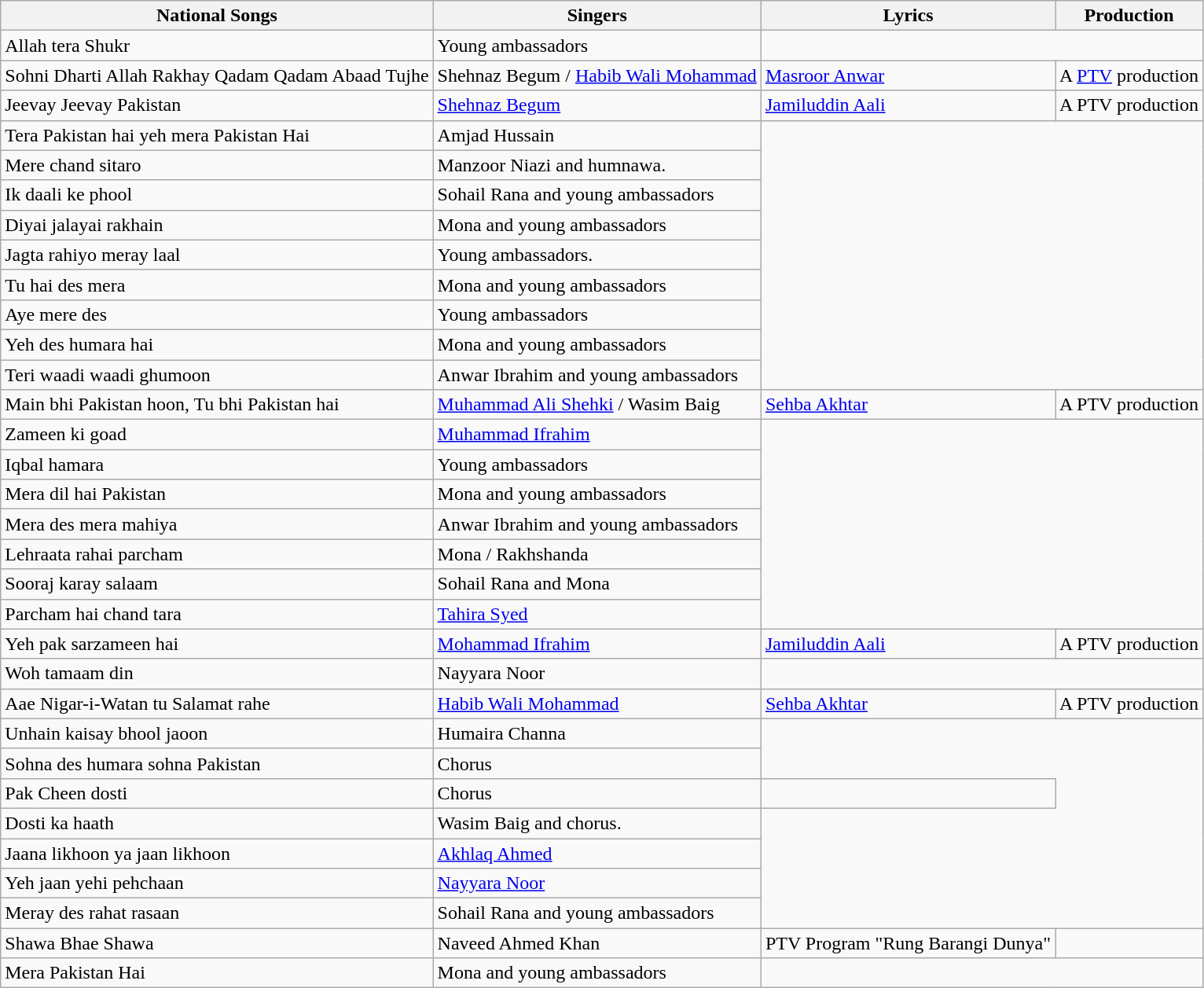<table class="wikitable">
<tr>
<th>National Songs</th>
<th>Singers</th>
<th>Lyrics</th>
<th>Production</th>
</tr>
<tr>
<td>Allah tera Shukr</td>
<td>Young ambassadors</td>
</tr>
<tr>
<td>Sohni Dharti Allah Rakhay Qadam Qadam Abaad Tujhe</td>
<td>Shehnaz Begum / <a href='#'>Habib Wali Mohammad</a></td>
<td><a href='#'>Masroor Anwar</a></td>
<td>A <a href='#'>PTV</a> production</td>
</tr>
<tr>
<td>Jeevay Jeevay Pakistan</td>
<td><a href='#'>Shehnaz Begum</a></td>
<td><a href='#'>Jamiluddin Aali</a></td>
<td>A PTV production</td>
</tr>
<tr>
<td>Tera Pakistan hai yeh mera Pakistan Hai</td>
<td>Amjad Hussain</td>
</tr>
<tr>
<td>Mere chand sitaro</td>
<td>Manzoor Niazi and humnawa.</td>
</tr>
<tr>
<td>Ik daali ke phool</td>
<td>Sohail Rana and young ambassadors</td>
</tr>
<tr>
<td>Diyai jalayai rakhain</td>
<td>Mona and young ambassadors</td>
</tr>
<tr>
<td>Jagta rahiyo meray laal</td>
<td>Young ambassadors.</td>
</tr>
<tr>
<td>Tu hai des mera</td>
<td>Mona and young ambassadors</td>
</tr>
<tr>
<td>Aye mere des</td>
<td>Young ambassadors</td>
</tr>
<tr>
<td>Yeh des humara hai</td>
<td>Mona and young ambassadors</td>
</tr>
<tr>
<td>Teri waadi waadi ghumoon</td>
<td>Anwar Ibrahim and young ambassadors</td>
</tr>
<tr>
<td>Main bhi Pakistan hoon, Tu bhi Pakistan hai</td>
<td><a href='#'>Muhammad Ali Shehki</a> / Wasim Baig</td>
<td><a href='#'>Sehba Akhtar</a></td>
<td>A PTV production</td>
</tr>
<tr>
<td>Zameen ki goad</td>
<td><a href='#'>Muhammad Ifrahim</a></td>
</tr>
<tr>
<td>Iqbal hamara</td>
<td>Young ambassadors</td>
</tr>
<tr>
<td>Mera dil hai Pakistan</td>
<td>Mona and young ambassadors</td>
</tr>
<tr>
<td>Mera des mera mahiya</td>
<td>Anwar Ibrahim and young ambassadors</td>
</tr>
<tr>
<td>Lehraata rahai parcham</td>
<td>Mona / Rakhshanda</td>
</tr>
<tr>
<td>Sooraj karay salaam</td>
<td>Sohail Rana and Mona</td>
</tr>
<tr>
<td>Parcham hai chand tara</td>
<td><a href='#'>Tahira Syed</a></td>
</tr>
<tr>
<td>Yeh pak sarzameen hai</td>
<td><a href='#'>Mohammad Ifrahim</a></td>
<td><a href='#'>Jamiluddin Aali</a></td>
<td>A PTV production</td>
</tr>
<tr>
<td>Woh tamaam din</td>
<td>Nayyara Noor</td>
</tr>
<tr>
<td>Aae Nigar-i-Watan tu Salamat rahe</td>
<td><a href='#'>Habib Wali Mohammad</a></td>
<td><a href='#'>Sehba Akhtar</a></td>
<td>A PTV production</td>
</tr>
<tr>
<td>Unhain kaisay bhool jaoon</td>
<td>Humaira Channa</td>
</tr>
<tr>
<td>Sohna des humara sohna Pakistan</td>
<td>Chorus</td>
</tr>
<tr>
<td>Pak Cheen dosti</td>
<td>Chorus</td>
<td></td>
</tr>
<tr>
<td>Dosti ka haath</td>
<td>Wasim Baig and chorus.</td>
</tr>
<tr>
<td>Jaana likhoon ya jaan likhoon</td>
<td><a href='#'>Akhlaq Ahmed</a></td>
</tr>
<tr>
<td>Yeh jaan yehi pehchaan</td>
<td><a href='#'>Nayyara Noor</a></td>
</tr>
<tr>
<td>Meray des rahat rasaan</td>
<td>Sohail Rana and young ambassadors</td>
</tr>
<tr>
<td>Shawa Bhae Shawa</td>
<td>Naveed Ahmed Khan</td>
<td>PTV Program "Rung Barangi Dunya"</td>
<td></td>
</tr>
<tr>
<td>Mera Pakistan Hai</td>
<td>Mona and young ambassadors</td>
</tr>
</table>
